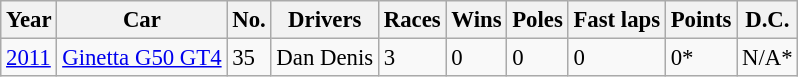<table class="wikitable" style="font-size:95%">
<tr>
<th>Year</th>
<th>Car</th>
<th>No.</th>
<th>Drivers</th>
<th>Races</th>
<th>Wins</th>
<th>Poles</th>
<th>Fast laps</th>
<th>Points</th>
<th>D.C.</th>
</tr>
<tr>
<td><a href='#'>2011</a></td>
<td><a href='#'>Ginetta G50 GT4</a></td>
<td>35</td>
<td> Dan Denis</td>
<td>3</td>
<td>0</td>
<td>0</td>
<td>0</td>
<td>0*</td>
<td>N/A*</td>
</tr>
</table>
